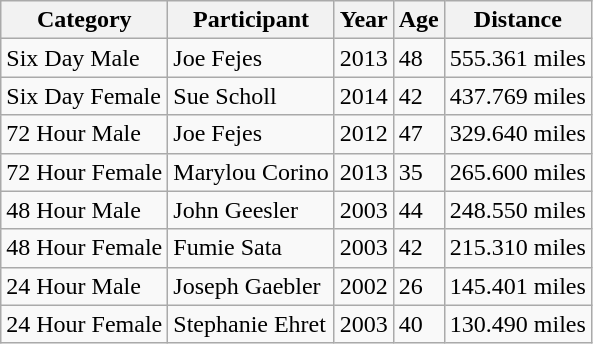<table class="wikitable">
<tr>
<th>Category</th>
<th>Participant</th>
<th>Year</th>
<th>Age</th>
<th>Distance</th>
</tr>
<tr>
<td>Six Day Male</td>
<td>Joe Fejes</td>
<td>2013</td>
<td>48</td>
<td>555.361 miles</td>
</tr>
<tr>
<td>Six Day Female</td>
<td>Sue Scholl</td>
<td>2014</td>
<td>42</td>
<td>437.769 miles</td>
</tr>
<tr>
<td>72 Hour Male</td>
<td>Joe Fejes</td>
<td>2012</td>
<td>47</td>
<td>329.640 miles</td>
</tr>
<tr>
<td>72 Hour Female</td>
<td>Marylou Corino</td>
<td>2013</td>
<td>35</td>
<td>265.600 miles</td>
</tr>
<tr>
<td>48 Hour Male</td>
<td>John Geesler</td>
<td>2003</td>
<td>44</td>
<td>248.550 miles</td>
</tr>
<tr>
<td>48 Hour Female</td>
<td>Fumie Sata</td>
<td>2003</td>
<td>42</td>
<td>215.310 miles</td>
</tr>
<tr>
<td>24 Hour Male</td>
<td>Joseph Gaebler</td>
<td>2002</td>
<td>26</td>
<td>145.401 miles</td>
</tr>
<tr>
<td>24 Hour Female</td>
<td>Stephanie Ehret</td>
<td>2003</td>
<td>40</td>
<td>130.490 miles</td>
</tr>
</table>
